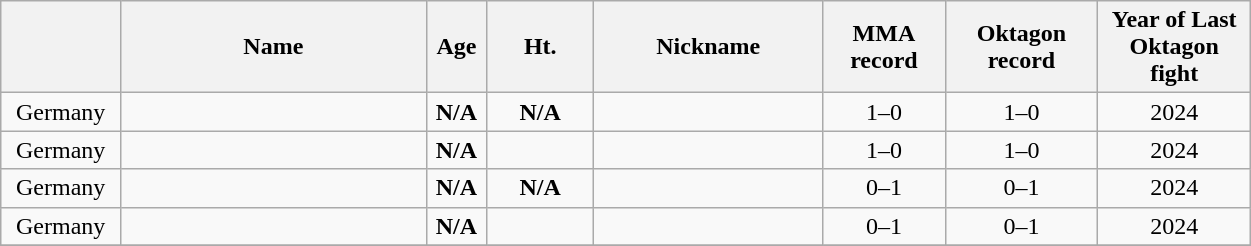<table class="wikitable sortable" width="66%" style="text-align:center;">
<tr>
<th width=7%></th>
<th width=20%>Name</th>
<th width=3%>Age</th>
<th width=7%>Ht.</th>
<th width=15%>Nickname</th>
<th width=8%>MMA record</th>
<th width=10%>Oktagon record</th>
<th width=10%>Year of Last Oktagon fight</th>
</tr>
<tr style="display:none;">
<td>!a</td>
<td>!a</td>
<td>!a</td>
<td>-9999</td>
</tr>
<tr>
<td><span>Germany</span></td>
<td></td>
<td><strong>N/A</strong></td>
<td><strong>N/A</strong></td>
<td></td>
<td>1–0</td>
<td>1–0</td>
<td>2024</td>
</tr>
<tr>
<td><span>Germany</span></td>
<td></td>
<td><strong>N/A</strong></td>
<td></td>
<td></td>
<td>1–0</td>
<td>1–0</td>
<td>2024</td>
</tr>
<tr>
<td><span>Germany</span></td>
<td></td>
<td><strong>N/A</strong></td>
<td><strong>N/A</strong></td>
<td></td>
<td>0–1</td>
<td>0–1</td>
<td>2024</td>
</tr>
<tr>
<td><span>Germany</span></td>
<td></td>
<td><strong>N/A</strong></td>
<td></td>
<td></td>
<td>0–1</td>
<td>0–1</td>
<td>2024</td>
</tr>
<tr>
</tr>
</table>
